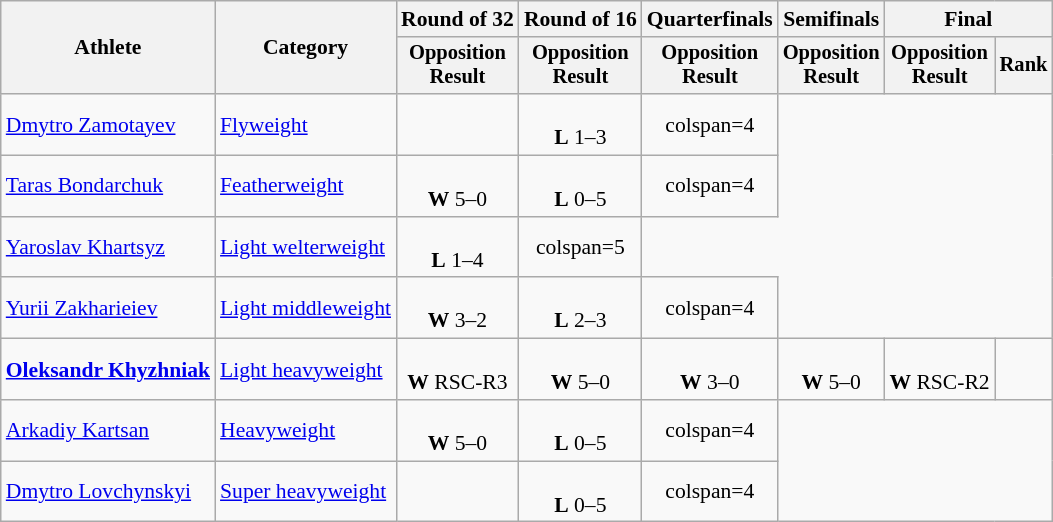<table class="wikitable" style="text-align:center; font-size:90%">
<tr>
<th rowspan=2>Athlete</th>
<th rowspan=2>Category</th>
<th>Round of 32</th>
<th>Round of 16</th>
<th>Quarterfinals</th>
<th>Semifinals</th>
<th colspan=2>Final</th>
</tr>
<tr style="font-size:95%">
<th>Opposition<br>Result</th>
<th>Opposition<br>Result</th>
<th>Opposition<br>Result</th>
<th>Opposition<br>Result</th>
<th>Opposition<br>Result</th>
<th>Rank</th>
</tr>
<tr>
<td align=left><a href='#'>Dmytro Zamotayev</a></td>
<td align=left><a href='#'>Flyweight</a></td>
<td></td>
<td><br><strong>L</strong> 1–3</td>
<td>colspan=4 </td>
</tr>
<tr>
<td align=left><a href='#'>Taras Bondarchuk</a></td>
<td align=left><a href='#'>Featherweight</a></td>
<td><br><strong>W</strong> 5–0</td>
<td><br><strong>L</strong> 0–5</td>
<td>colspan=4 </td>
</tr>
<tr>
<td align=left><a href='#'>Yaroslav Khartsyz</a></td>
<td align=left><a href='#'>Light welterweight</a></td>
<td><br><strong>L</strong> 1–4</td>
<td>colspan=5 </td>
</tr>
<tr>
<td align=left><a href='#'>Yurii Zakharieiev</a></td>
<td align=left><a href='#'>Light middleweight</a></td>
<td><br><strong>W</strong> 3–2</td>
<td><br><strong>L</strong> 2–3</td>
<td>colspan=4 </td>
</tr>
<tr>
<td align=left><strong><a href='#'>Oleksandr Khyzhniak</a></strong></td>
<td align=left><a href='#'>Light heavyweight</a></td>
<td><br><strong>W</strong> RSC-R3</td>
<td><br><strong>W</strong> 5–0</td>
<td><br><strong>W</strong> 3–0</td>
<td><br><strong>W</strong> 5–0</td>
<td><br><strong>W</strong> RSC-R2</td>
<td></td>
</tr>
<tr>
<td align=left><a href='#'>Arkadiy Kartsan</a></td>
<td align=left><a href='#'>Heavyweight</a></td>
<td><br><strong>W</strong> 5–0</td>
<td><br><strong>L</strong> 0–5</td>
<td>colspan=4 </td>
</tr>
<tr>
<td align=left><a href='#'>Dmytro Lovchynskyi</a></td>
<td align=left><a href='#'>Super heavyweight</a></td>
<td></td>
<td><br><strong>L</strong> 0–5</td>
<td>colspan=4 </td>
</tr>
</table>
